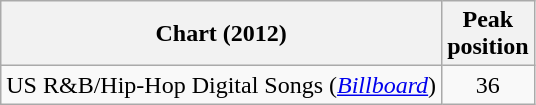<table class="wikitable">
<tr>
<th>Chart (2012)</th>
<th>Peak<br>position</th>
</tr>
<tr>
<td>US R&B/Hip-Hop Digital Songs (<em><a href='#'>Billboard</a></em>)</td>
<td align=center>36</td>
</tr>
</table>
